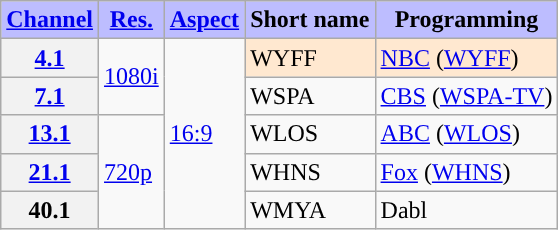<table class="wikitable">
<tr>
<th style="background-color: #bdbdff" scope = "col"><a href='#'>Channel</a></th>
<th style="background-color: #bdbdff" scope = "col"><a href='#'>Res.</a></th>
<th style="background-color: #bdbdff" scope = "col"><a href='#'>Aspect</a></th>
<th style="background-color: #bdbdff" scope = "col">Short name</th>
<th style="background-color: #bdbdff" scope = "col">Programming</th>
</tr>
<tr>
<th scope = "row"><a href='#'>4.1</a></th>
<td rowspan=2><a href='#'>1080i</a></td>
<td rowspan=5><a href='#'>16:9</a></td>
<td style="background-color:#ffe8d0">WYFF</td>
<td style="background-color:#ffe8d0"><a href='#'>NBC</a> (<a href='#'>WYFF</a>) </td>
</tr>
<tr>
<th scope = "row"><a href='#'>7.1</a></th>
<td>WSPA</td>
<td><a href='#'>CBS</a> (<a href='#'>WSPA-TV</a>)</td>
</tr>
<tr>
<th scope = "row"><a href='#'>13.1</a></th>
<td rowspan=3><a href='#'>720p</a></td>
<td>WLOS</td>
<td><a href='#'>ABC</a> (<a href='#'>WLOS</a>)</td>
</tr>
<tr>
<th scope = "row"><a href='#'>21.1</a></th>
<td>WHNS</td>
<td><a href='#'>Fox</a> (<a href='#'>WHNS</a>)</td>
</tr>
<tr>
<th scope = "row">40.1</th>
<td>WMYA</td>
<td>Dabl</td>
</tr>
</table>
